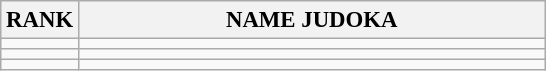<table class="wikitable" style="font-size:95%;">
<tr>
<th>RANK</th>
<th align="left" style="width: 20em">NAME JUDOKA</th>
</tr>
<tr>
<td align="center"></td>
<td></td>
</tr>
<tr>
<td align="center"></td>
<td></td>
</tr>
<tr>
<td align="center"></td>
<td></td>
</tr>
</table>
